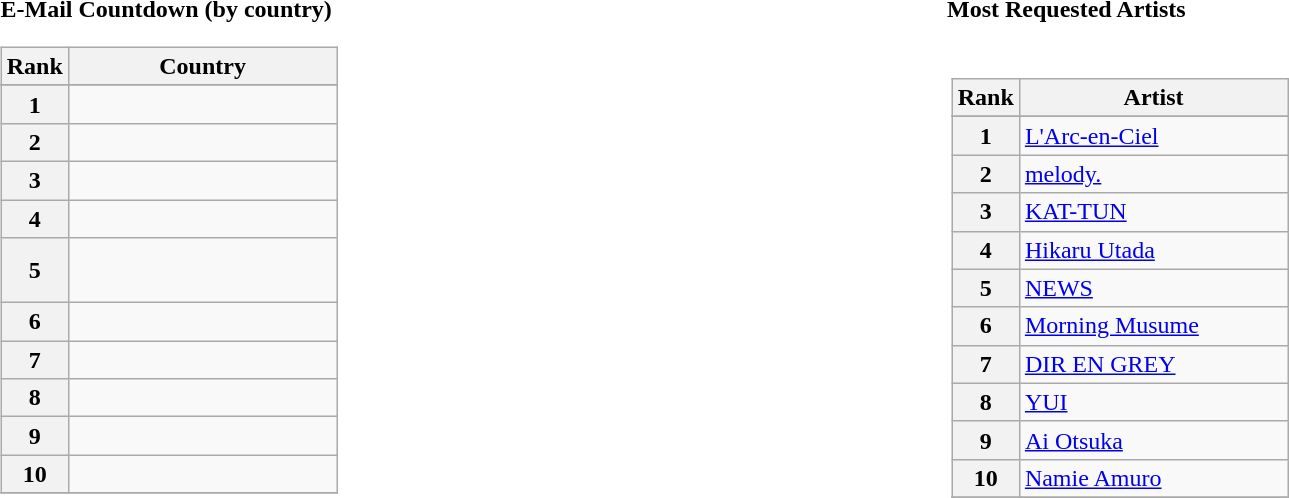<table width=100%>
<tr valign ="top">
<td width=50%><br><strong>E-Mail Countdown (by country)</strong><table class="wikitable">
<tr>
<th style="width: 20%">Rank</th>
<th style="width: 90%">Country</th>
</tr>
<tr>
</tr>
<tr>
<th align="left">1</th>
<td align="left"></td>
</tr>
<tr>
<th align="left">2</th>
<td align="left"></td>
</tr>
<tr>
<th align="left">3</th>
<td align="left"></td>
</tr>
<tr>
<th align="left">4</th>
<td align="left"></td>
</tr>
<tr>
<th align="left">5</th>
<td align="left"><br><br></td>
</tr>
<tr>
<th align="left">6</th>
<td align="left"></td>
</tr>
<tr>
<th align="left">7</th>
<td align="left"></td>
</tr>
<tr>
<th align="left">8</th>
<td align="left"></td>
</tr>
<tr>
<th align="left">9</th>
<td align="left"></td>
</tr>
<tr>
<th align="left">10</th>
<td align="left"></td>
</tr>
<tr>
</tr>
</table>
</td>
<td><br><strong>Most Requested Artists</strong><table width=100%>
<tr valign ="top">
<td width=50%><br><table class="wikitable">
<tr>
<th style="width: 20%">Rank</th>
<th style="width: 90%">Artist</th>
</tr>
<tr>
</tr>
<tr>
<th align="left">1</th>
<td align="left"><a href='#'>L'Arc-en-Ciel</a></td>
</tr>
<tr>
<th align="left">2</th>
<td align="left"><a href='#'>melody.</a></td>
</tr>
<tr>
<th align="left">3</th>
<td align="left"><a href='#'>KAT-TUN</a></td>
</tr>
<tr>
<th align="left">4</th>
<td align="left"><a href='#'>Hikaru Utada</a></td>
</tr>
<tr>
<th align="left">5</th>
<td align="left"><a href='#'>NEWS</a></td>
</tr>
<tr>
<th align="left">6</th>
<td align="left"><a href='#'>Morning Musume</a></td>
</tr>
<tr>
<th align="left">7</th>
<td align="left"><a href='#'>DIR EN GREY</a></td>
</tr>
<tr>
<th align="left">8</th>
<td align="left"><a href='#'>YUI</a></td>
</tr>
<tr>
<th align="left">9</th>
<td align="left"><a href='#'>Ai Otsuka</a></td>
</tr>
<tr>
<th align="left">10</th>
<td align="left"><a href='#'>Namie Amuro</a></td>
</tr>
<tr>
</tr>
</table>
</td>
</tr>
</table>
</td>
</tr>
</table>
